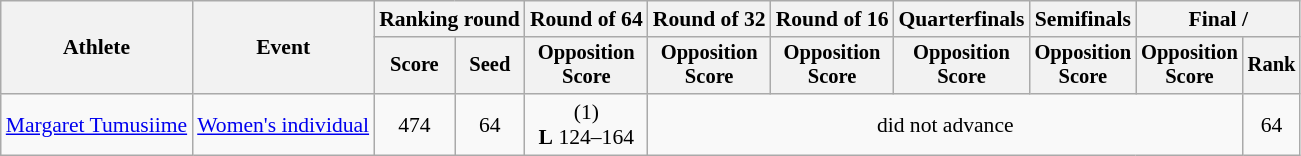<table class="wikitable" style="font-size:90%">
<tr>
<th rowspan="2">Athlete</th>
<th rowspan="2">Event</th>
<th colspan="2">Ranking round</th>
<th>Round of 64</th>
<th>Round of 32</th>
<th>Round of 16</th>
<th>Quarterfinals</th>
<th>Semifinals</th>
<th colspan="2">Final / </th>
</tr>
<tr style="font-size:95%">
<th>Score</th>
<th>Seed</th>
<th>Opposition<br>Score</th>
<th>Opposition<br>Score</th>
<th>Opposition<br>Score</th>
<th>Opposition<br>Score</th>
<th>Opposition<br>Score</th>
<th>Opposition<br>Score</th>
<th>Rank</th>
</tr>
<tr align=center>
<td align=left><a href='#'>Margaret Tumusiime</a></td>
<td align=left><a href='#'>Women's individual</a></td>
<td>474</td>
<td>64</td>
<td> (1)<br><strong>L</strong> 124–164</td>
<td colspan=5>did not advance</td>
<td>64</td>
</tr>
</table>
